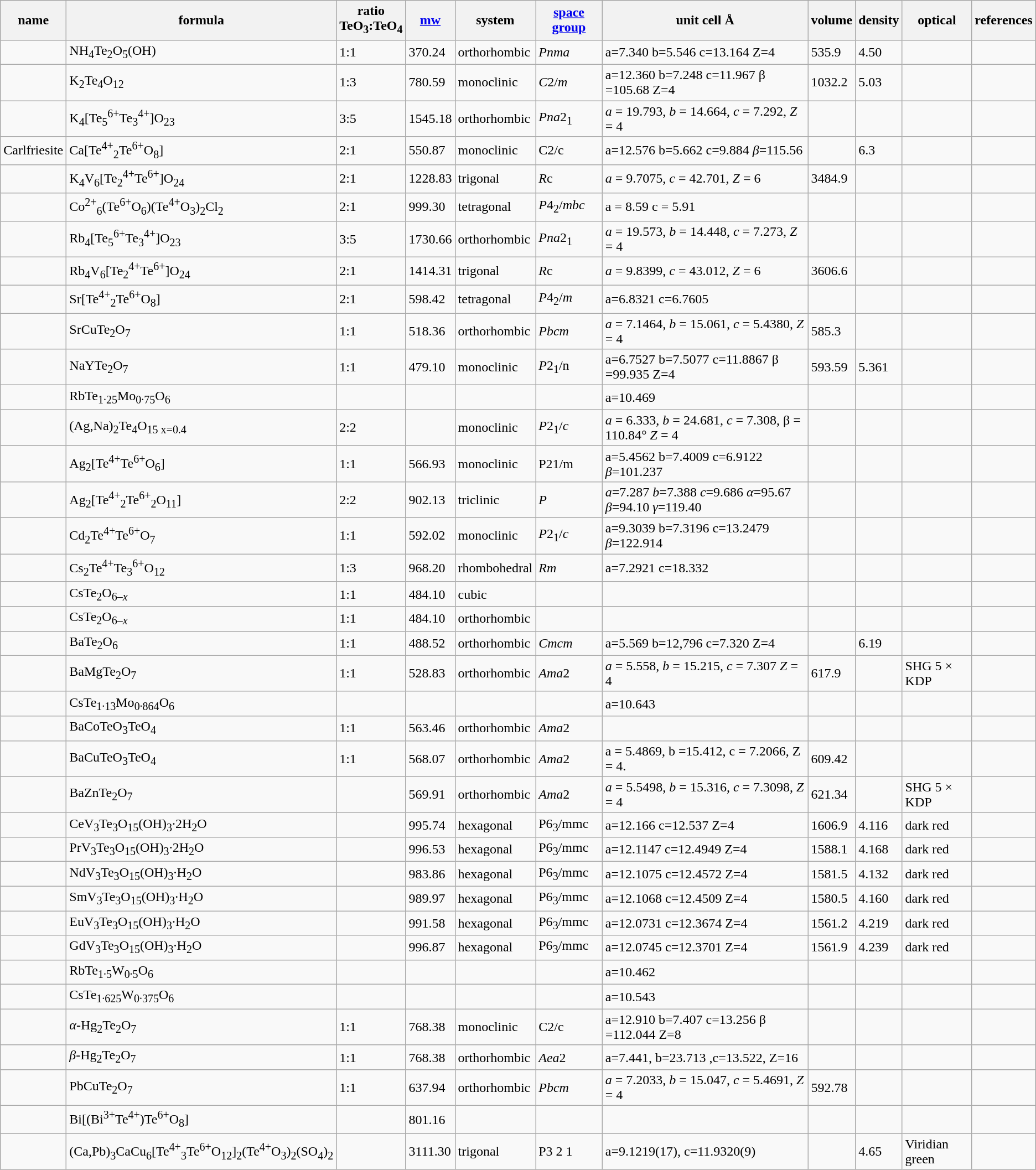<table class="wikitable">
<tr>
<th>name</th>
<th>formula</th>
<th>ratio<br>TeO<sub>3</sub>:TeO<sub>4</sub></th>
<th><a href='#'>mw</a></th>
<th>system</th>
<th><a href='#'>space group</a></th>
<th>unit cell Å</th>
<th>volume</th>
<th>density</th>
<th>optical</th>
<th>references</th>
</tr>
<tr>
<td></td>
<td>NH<sub>4</sub>Te<sub>2</sub>O<sub>5</sub>(OH)</td>
<td>1:1</td>
<td>370.24</td>
<td>orthorhombic</td>
<td><em>Pnma</em></td>
<td>a=7.340 b=5.546 c=13.164 Z=4</td>
<td>535.9</td>
<td>4.50</td>
<td></td>
<td></td>
</tr>
<tr>
<td></td>
<td>K<sub>2</sub>Te<sub>4</sub>O<sub>12</sub></td>
<td>1:3</td>
<td>780.59</td>
<td>monoclinic</td>
<td><em>C</em>2/<em>m</em></td>
<td>a=12.360 b=7.248 c=11.967 β =105.68 Z=4</td>
<td>1032.2</td>
<td>5.03</td>
<td></td>
<td></td>
</tr>
<tr>
<td></td>
<td>K<sub>4</sub>[Te<sub>5</sub><sup>6+</sup>Te<sub>3</sub><sup>4+</sup>]O<sub>23</sub></td>
<td>3:5</td>
<td>1545.18</td>
<td>orthorhombic</td>
<td><em>Pna</em>2<sub>1</sub></td>
<td><em>a</em> = 19.793, <em>b</em> = 14.664, <em>c</em> = 7.292, <em>Z</em> = 4</td>
<td></td>
<td></td>
<td></td>
<td></td>
</tr>
<tr>
<td>Carlfriesite</td>
<td>Ca[Te<sup>4+</sup><sub>2</sub>Te<sup>6+</sup>O<sub>8</sub>]</td>
<td>2:1</td>
<td>550.87</td>
<td>monoclinic</td>
<td>C2/c</td>
<td>a=12.576 b=5.662 c=9.884 <em>β</em>=115.56</td>
<td></td>
<td>6.3</td>
<td></td>
<td></td>
</tr>
<tr>
<td></td>
<td>K<sub>4</sub>V<sub>6</sub>[Te<sub>2</sub><sup>4+</sup>Te<sup>6+</sup>]O<sub>24</sub></td>
<td>2:1</td>
<td>1228.83</td>
<td>trigonal</td>
<td><em>R</em>c</td>
<td><em>a</em> = 9.7075, <em>c</em> = 42.701, <em>Z</em> = 6</td>
<td>3484.9</td>
<td></td>
<td></td>
<td></td>
</tr>
<tr>
<td></td>
<td>Co<sup>2+</sup><sub>6</sub>(Te<sup>6+</sup>O<sub>6</sub>)(Te<sup>4+</sup>O<sub>3</sub>)<sub>2</sub>Cl<sub>2</sub></td>
<td>2:1</td>
<td>999.30</td>
<td>tetragonal</td>
<td><em>P</em>4<sub>2</sub>/<em>mbc</em></td>
<td>a = 8.59 c = 5.91</td>
<td></td>
<td></td>
<td></td>
<td></td>
</tr>
<tr>
<td></td>
<td>Rb<sub>4</sub>[Te<sub>5</sub><sup>6+</sup>Te<sub>3</sub><sup>4+</sup>]O<sub>23</sub></td>
<td>3:5</td>
<td>1730.66</td>
<td>orthorhombic</td>
<td><em>Pna</em>2<sub>1</sub></td>
<td><em>a</em> = 19.573, <em>b</em> = 14.448, <em>c</em> = 7.273, <em>Z</em> = 4</td>
<td></td>
<td></td>
<td></td>
<td></td>
</tr>
<tr>
<td></td>
<td>Rb<sub>4</sub>V<sub>6</sub>[Te<sub>2</sub><sup>4+</sup>Te<sup>6+</sup>]O<sub>24</sub></td>
<td>2:1</td>
<td>1414.31</td>
<td>trigonal</td>
<td><em>R</em>c</td>
<td><em>a</em> = 9.8399, <em>c</em> = 43.012, <em>Z</em> = 6</td>
<td>3606.6</td>
<td></td>
<td></td>
<td></td>
</tr>
<tr>
<td></td>
<td>Sr[Te<sup>4+</sup><sub>2</sub>Te<sup>6+</sup>O<sub>8</sub>]</td>
<td>2:1</td>
<td>598.42</td>
<td>tetragonal</td>
<td><em>P</em>4<sub>2</sub>/<em>m</em></td>
<td>a=6.8321 c=6.7605</td>
<td></td>
<td></td>
<td></td>
<td></td>
</tr>
<tr>
<td></td>
<td>SrCuTe<sub>2</sub>O<sub>7</sub></td>
<td>1:1</td>
<td>518.36</td>
<td>orthorhombic</td>
<td><em>Pbcm</em></td>
<td><em>a</em> = 7.1464, <em>b</em> = 15.061, <em>c</em> = 5.4380, <em>Z</em> = 4</td>
<td>585.3</td>
<td></td>
<td></td>
<td></td>
</tr>
<tr>
<td></td>
<td>NaYTe<sub>2</sub>O<sub>7</sub></td>
<td>1:1</td>
<td>479.10</td>
<td>monoclinic</td>
<td><em>P</em>2<sub>1</sub>/n</td>
<td>a=6.7527 b=7.5077 c=11.8867 β =99.935 Z=4</td>
<td>593.59</td>
<td>5.361</td>
<td></td>
<td></td>
</tr>
<tr>
<td></td>
<td>RbTe<sub>1·25</sub>Mo<sub>0·75</sub>O<sub>6</sub></td>
<td></td>
<td></td>
<td></td>
<td></td>
<td>a=10.469</td>
<td></td>
<td></td>
<td></td>
<td></td>
</tr>
<tr>
<td></td>
<td>(Ag,Na)<sub>2</sub>Te<sub>4</sub>O<sub>15 x=0.4</sub></td>
<td>2:2</td>
<td></td>
<td>monoclinic</td>
<td><em>P</em>2<sub>1</sub>/<em>c</em></td>
<td><em>a</em> = 6.333, <em>b</em> = 24.681, <em>c</em> = 7.308, β = 110.84° <em>Z</em> = 4</td>
<td></td>
<td></td>
<td></td>
<td></td>
</tr>
<tr>
<td></td>
<td>Ag<sub>2</sub>[Te<sup>4+</sup>Te<sup>6+</sup>O<sub>6</sub>]</td>
<td>1:1</td>
<td>566.93</td>
<td>monoclinic</td>
<td>P21/m</td>
<td>a=5.4562 b=7.4009 c=6.9122 <em>β</em>=101.237</td>
<td></td>
<td></td>
<td></td>
<td></td>
</tr>
<tr>
<td></td>
<td>Ag<sub>2</sub>[Te<sup>4+</sup><sub>2</sub>Te<sup>6+</sup><sub>2</sub>O<sub>11</sub>]</td>
<td>2:2</td>
<td>902.13</td>
<td>triclinic</td>
<td><em>P</em></td>
<td><em>a</em>=7.287 <em>b</em>=7.388 <em>c</em>=9.686 <em>α</em>=95.67 <em>β</em>=94.10 <em>γ</em>=119.40</td>
<td></td>
<td></td>
<td></td>
<td></td>
</tr>
<tr>
<td></td>
<td>Cd<sub>2</sub>Te<sup>4+</sup>Te<sup>6+</sup>O<sub>7</sub></td>
<td>1:1</td>
<td>592.02</td>
<td>monoclinic</td>
<td><em>P</em>2<sub>1</sub>/<em>c</em></td>
<td>a=9.3039 b=7.3196 c=13.2479 <em>β</em>=122.914</td>
<td></td>
<td></td>
<td></td>
<td></td>
</tr>
<tr>
<td></td>
<td>Cs<sub>2</sub>Te<sup>4+</sup>Te<sub>3</sub><sup>6+</sup>O<sub>12</sub></td>
<td>1:3</td>
<td>968.20</td>
<td>rhombohedral</td>
<td><em>Rm</em></td>
<td>a=7.2921 c=18.332</td>
<td></td>
<td></td>
<td></td>
<td></td>
</tr>
<tr>
<td></td>
<td>CsTe<sub>2</sub>O<sub>6–<em>x</em></sub></td>
<td>1:1</td>
<td>484.10</td>
<td>cubic</td>
<td></td>
<td></td>
<td></td>
<td></td>
<td></td>
<td></td>
</tr>
<tr>
<td></td>
<td>CsTe<sub>2</sub>O<sub>6–<em>x</em></sub></td>
<td>1:1</td>
<td>484.10</td>
<td>orthorhombic</td>
<td></td>
<td></td>
<td></td>
<td></td>
<td></td>
<td></td>
</tr>
<tr>
<td></td>
<td>BaTe<sub>2</sub>O<sub>6</sub></td>
<td>1:1</td>
<td>488.52</td>
<td>orthorhombic</td>
<td><em>Cmcm</em></td>
<td>a=5.569 b=12,796 c=7.320 Z=4</td>
<td></td>
<td>6.19</td>
<td></td>
<td></td>
</tr>
<tr>
<td></td>
<td>BaMgTe<sub>2</sub>O<sub>7</sub></td>
<td>1:1</td>
<td>528.83</td>
<td>orthorhombic</td>
<td><em>Ama</em>2</td>
<td><em>a</em> = 5.558, <em>b</em> = 15.215, <em>c</em> = 7.307 <em>Z</em> = 4</td>
<td>617.9</td>
<td></td>
<td>SHG 5 × KDP</td>
<td></td>
</tr>
<tr>
<td></td>
<td>CsTe<sub>1·13</sub>Mo<sub>0·864</sub>O<sub>6</sub></td>
<td></td>
<td></td>
<td></td>
<td></td>
<td>a=10.643</td>
<td></td>
<td></td>
<td></td>
<td></td>
</tr>
<tr>
<td></td>
<td>BaCoTeO<sub>3</sub>TeO<sub>4</sub></td>
<td>1:1</td>
<td>563.46</td>
<td>orthorhombic</td>
<td><em>Ama</em>2</td>
<td></td>
<td></td>
<td></td>
<td></td>
<td></td>
</tr>
<tr>
<td></td>
<td>BaCuTeO<sub>3</sub>TeO<sub>4</sub></td>
<td>1:1</td>
<td>568.07</td>
<td>orthorhombic</td>
<td><em>Ama</em>2</td>
<td>a  =  5.4869, b  =15.412, c = 7.2066, Z = 4.</td>
<td>609.42</td>
<td></td>
<td></td>
<td></td>
</tr>
<tr>
<td></td>
<td>BaZnTe<sub>2</sub>O<sub>7</sub></td>
<td></td>
<td>569.91</td>
<td>orthorhombic</td>
<td><em>Ama</em>2</td>
<td><em>a</em> = 5.5498, <em>b</em> = 15.316, <em>c</em> = 7.3098, <em>Z</em> = 4</td>
<td>621.34</td>
<td></td>
<td>SHG 5 × KDP</td>
<td></td>
</tr>
<tr>
<td></td>
<td>CeV<sub>3</sub>Te<sub>3</sub>O<sub>15</sub>(OH)<sub>3</sub>·2H<sub>2</sub>O</td>
<td></td>
<td>995.74</td>
<td>hexagonal</td>
<td>P6<sub>3</sub>/mmc</td>
<td>a=12.166 c=12.537 Z=4</td>
<td>1606.9</td>
<td>4.116</td>
<td>dark red</td>
<td></td>
</tr>
<tr>
<td></td>
<td>PrV<sub>3</sub>Te<sub>3</sub>O<sub>15</sub>(OH)<sub>3</sub>·2H<sub>2</sub>O</td>
<td></td>
<td>996.53</td>
<td>hexagonal</td>
<td>P6<sub>3</sub>/mmc</td>
<td>a=12.1147 c=12.4949 Z=4</td>
<td>1588.1</td>
<td>4.168</td>
<td>dark red</td>
<td></td>
</tr>
<tr>
<td></td>
<td>NdV<sub>3</sub>Te<sub>3</sub>O<sub>15</sub>(OH)<sub>3</sub>·H<sub>2</sub>O</td>
<td></td>
<td>983.86</td>
<td>hexagonal</td>
<td>P6<sub>3</sub>/mmc</td>
<td>a=12.1075 c=12.4572 Z=4</td>
<td>1581.5</td>
<td>4.132</td>
<td>dark red</td>
<td></td>
</tr>
<tr>
<td></td>
<td>SmV<sub>3</sub>Te<sub>3</sub>O<sub>15</sub>(OH)<sub>3</sub>·H<sub>2</sub>O</td>
<td></td>
<td>989.97</td>
<td>hexagonal</td>
<td>P6<sub>3</sub>/mmc</td>
<td>a=12.1068 c=12.4509 Z=4</td>
<td>1580.5</td>
<td>4.160</td>
<td>dark red</td>
<td></td>
</tr>
<tr>
<td></td>
<td>EuV<sub>3</sub>Te<sub>3</sub>O<sub>15</sub>(OH)<sub>3</sub>·H<sub>2</sub>O</td>
<td></td>
<td>991.58</td>
<td>hexagonal</td>
<td>P6<sub>3</sub>/mmc</td>
<td>a=12.0731 c=12.3674 Z=4</td>
<td>1561.2</td>
<td>4.219</td>
<td>dark red</td>
<td></td>
</tr>
<tr>
<td></td>
<td>GdV<sub>3</sub>Te<sub>3</sub>O<sub>15</sub>(OH)<sub>3</sub>·H<sub>2</sub>O</td>
<td></td>
<td>996.87</td>
<td>hexagonal</td>
<td>P6<sub>3</sub>/mmc</td>
<td>a=12.0745 c=12.3701 Z=4</td>
<td>1561.9</td>
<td>4.239</td>
<td>dark red</td>
<td></td>
</tr>
<tr>
<td></td>
<td>RbTe<sub>1·5</sub>W<sub>0·5</sub>O<sub>6</sub></td>
<td></td>
<td></td>
<td></td>
<td></td>
<td>a=10.462</td>
<td></td>
<td></td>
<td></td>
<td></td>
</tr>
<tr>
<td></td>
<td>CsTe<sub>1·625</sub>W<sub>0·375</sub>O<sub>6</sub></td>
<td></td>
<td></td>
<td></td>
<td></td>
<td>a=10.543</td>
<td></td>
<td></td>
<td></td>
<td></td>
</tr>
<tr>
<td></td>
<td><em>α</em>-Hg<sub>2</sub>Te<sub>2</sub>O<sub>7</sub></td>
<td>1:1</td>
<td>768.38</td>
<td>monoclinic</td>
<td>C2/c</td>
<td>a=12.910 b=7.407 c=13.256 β =112.044 Z=8</td>
<td></td>
<td></td>
<td></td>
<td></td>
</tr>
<tr>
<td></td>
<td><em>β</em>-Hg<sub>2</sub>Te<sub>2</sub>O<sub>7</sub></td>
<td>1:1</td>
<td>768.38</td>
<td>orthorhombic</td>
<td><em>Aea</em>2</td>
<td>a=7.441, b=23.713 ,c=13.522, Z=16</td>
<td></td>
<td></td>
<td></td>
<td></td>
</tr>
<tr>
<td></td>
<td>PbCuTe<sub>2</sub>O<sub>7</sub></td>
<td>1:1</td>
<td>637.94</td>
<td>orthorhombic</td>
<td><em>Pbcm</em></td>
<td><em>a</em> = 7.2033, <em>b</em> = 15.047, <em>c</em> = 5.4691, <em>Z</em> = 4</td>
<td>592.78</td>
<td></td>
<td></td>
<td></td>
</tr>
<tr>
<td></td>
<td>Bi[(Bi<sup>3+</sup>Te<sup>4+</sup>)Te<sup>6+</sup>O<sub>8</sub>]</td>
<td></td>
<td>801.16</td>
<td></td>
<td></td>
<td></td>
<td></td>
<td></td>
<td></td>
<td></td>
</tr>
<tr>
<td></td>
<td>(Ca,Pb)<sub>3</sub>CaCu<sub>6</sub>[Te<sup>4+</sup><sub>3</sub>Te<sup>6+</sup>O<sub>12</sub>]<sub>2</sub>(Te<sup>4+</sup>O<sub>3</sub>)<sub>2</sub>(SO<sub>4</sub>)<sub>2</sub></td>
<td></td>
<td>3111.30</td>
<td>trigonal</td>
<td>P3 2 1</td>
<td>a=9.1219(17), c=11.9320(9)</td>
<td></td>
<td>4.65</td>
<td>Viridian green</td>
<td></td>
</tr>
</table>
